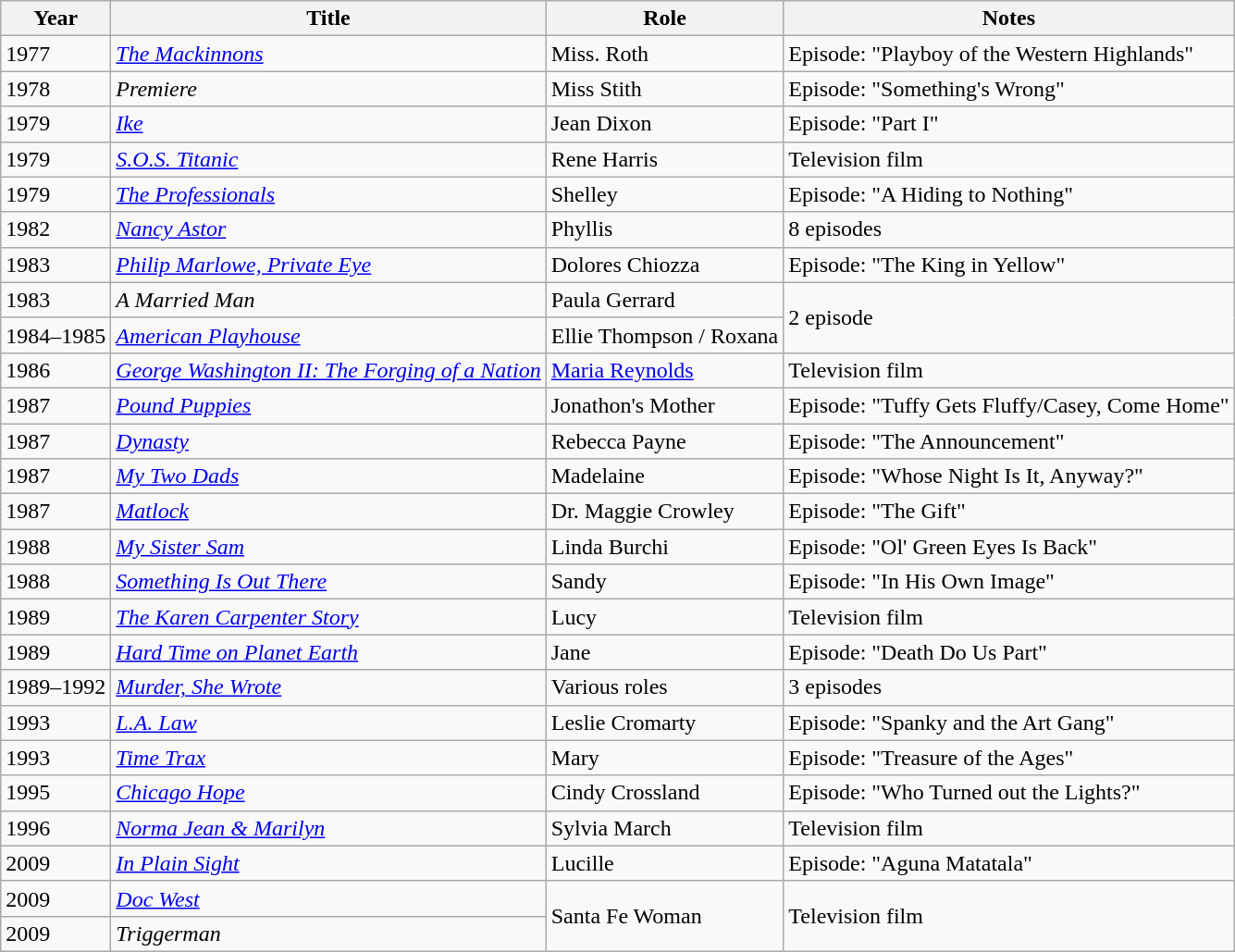<table class="wikitable sortable">
<tr>
<th>Year</th>
<th>Title</th>
<th>Role</th>
<th>Notes</th>
</tr>
<tr>
<td>1977</td>
<td><em><a href='#'>The Mackinnons</a></em></td>
<td>Miss. Roth</td>
<td>Episode: "Playboy of the Western Highlands"</td>
</tr>
<tr>
<td>1978</td>
<td><em>Premiere</em></td>
<td>Miss Stith</td>
<td>Episode: "Something's Wrong"</td>
</tr>
<tr>
<td>1979</td>
<td><a href='#'><em>Ike</em></a></td>
<td>Jean Dixon</td>
<td>Episode: "Part I"</td>
</tr>
<tr>
<td>1979</td>
<td><em><a href='#'>S.O.S. Titanic</a></em></td>
<td>Rene Harris</td>
<td>Television film</td>
</tr>
<tr>
<td>1979</td>
<td><a href='#'><em>The Professionals</em></a></td>
<td>Shelley</td>
<td>Episode: "A Hiding to Nothing"</td>
</tr>
<tr>
<td>1982</td>
<td><a href='#'><em>Nancy Astor</em></a></td>
<td>Phyllis</td>
<td>8 episodes</td>
</tr>
<tr>
<td>1983</td>
<td><em><a href='#'>Philip Marlowe, Private Eye</a></em></td>
<td>Dolores Chiozza</td>
<td>Episode: "The King in Yellow"</td>
</tr>
<tr>
<td>1983</td>
<td><em>A Married Man</em></td>
<td>Paula Gerrard</td>
<td rowspan="2">2 episode</td>
</tr>
<tr>
<td>1984–1985</td>
<td><em><a href='#'>American Playhouse</a></em></td>
<td>Ellie Thompson / Roxana</td>
</tr>
<tr>
<td>1986</td>
<td><em><a href='#'>George Washington II: The Forging of a Nation</a></em></td>
<td><a href='#'>Maria Reynolds</a></td>
<td>Television film</td>
</tr>
<tr>
<td>1987</td>
<td><a href='#'><em>Pound Puppies</em></a></td>
<td>Jonathon's Mother</td>
<td>Episode: "Tuffy Gets Fluffy/Casey, Come Home"</td>
</tr>
<tr>
<td>1987</td>
<td><a href='#'><em>Dynasty</em></a></td>
<td>Rebecca Payne</td>
<td>Episode: "The Announcement"</td>
</tr>
<tr>
<td>1987</td>
<td><em><a href='#'>My Two Dads</a></em></td>
<td>Madelaine</td>
<td>Episode: "Whose Night Is It, Anyway?"</td>
</tr>
<tr>
<td>1987</td>
<td><a href='#'><em>Matlock</em></a></td>
<td>Dr. Maggie Crowley</td>
<td>Episode: "The Gift"</td>
</tr>
<tr>
<td>1988</td>
<td><em><a href='#'>My Sister Sam</a></em></td>
<td>Linda Burchi</td>
<td>Episode: "Ol' Green Eyes Is Back"</td>
</tr>
<tr>
<td>1988</td>
<td><em><a href='#'>Something Is Out There</a></em></td>
<td>Sandy</td>
<td>Episode: "In His Own Image"</td>
</tr>
<tr>
<td>1989</td>
<td><em><a href='#'>The Karen Carpenter Story</a></em></td>
<td>Lucy</td>
<td>Television film</td>
</tr>
<tr>
<td>1989</td>
<td><em><a href='#'>Hard Time on Planet Earth</a></em></td>
<td>Jane</td>
<td>Episode: "Death Do Us Part"</td>
</tr>
<tr>
<td>1989–1992</td>
<td><em><a href='#'>Murder, She Wrote</a></em></td>
<td>Various roles</td>
<td>3 episodes</td>
</tr>
<tr>
<td>1993</td>
<td><em><a href='#'>L.A. Law</a></em></td>
<td>Leslie Cromarty</td>
<td>Episode: "Spanky and the Art Gang"</td>
</tr>
<tr>
<td>1993</td>
<td><em><a href='#'>Time Trax</a></em></td>
<td>Mary</td>
<td>Episode: "Treasure of the Ages"</td>
</tr>
<tr>
<td>1995</td>
<td><em><a href='#'>Chicago Hope</a></em></td>
<td>Cindy Crossland</td>
<td>Episode: "Who Turned out the Lights?"</td>
</tr>
<tr>
<td>1996</td>
<td><em><a href='#'>Norma Jean & Marilyn</a></em></td>
<td>Sylvia March</td>
<td>Television film</td>
</tr>
<tr>
<td>2009</td>
<td><em><a href='#'>In Plain Sight</a></em></td>
<td>Lucille</td>
<td>Episode: "Aguna Matatala"</td>
</tr>
<tr>
<td>2009</td>
<td><a href='#'><em>Doc West</em></a></td>
<td rowspan="2">Santa Fe Woman</td>
<td rowspan="2">Television film</td>
</tr>
<tr>
<td>2009</td>
<td><em>Triggerman</em></td>
</tr>
</table>
